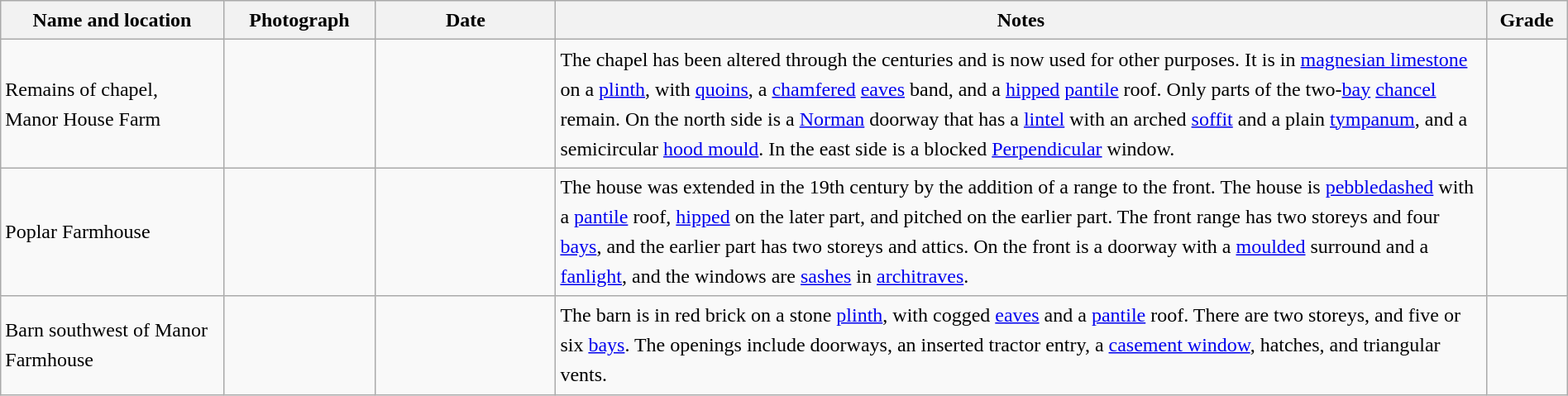<table class="wikitable sortable plainrowheaders" style="width:100%; border:0; text-align:left; line-height:150%;">
<tr>
<th scope="col"  style="width:150px">Name and location</th>
<th scope="col"  style="width:100px" class="unsortable">Photograph</th>
<th scope="col"  style="width:120px">Date</th>
<th scope="col"  style="width:650px" class="unsortable">Notes</th>
<th scope="col"  style="width:50px">Grade</th>
</tr>
<tr>
<td>Remains of chapel,<br>Manor House Farm<br><small></small></td>
<td></td>
<td align="center"></td>
<td>The chapel has been altered through the centuries and is now used for other purposes.  It is in <a href='#'>magnesian limestone</a> on a <a href='#'>plinth</a>, with <a href='#'>quoins</a>, a <a href='#'>chamfered</a> <a href='#'>eaves</a> band, and a <a href='#'>hipped</a> <a href='#'>pantile</a> roof.  Only parts of the two-<a href='#'>bay</a> <a href='#'>chancel</a> remain.  On the north side is a <a href='#'>Norman</a> doorway that has a <a href='#'>lintel</a> with an arched <a href='#'>soffit</a> and a plain <a href='#'>tympanum</a>, and a semicircular <a href='#'>hood mould</a>.  In the east side is a blocked <a href='#'>Perpendicular</a> window.</td>
<td align="center" ></td>
</tr>
<tr>
<td>Poplar Farmhouse<br><small></small></td>
<td></td>
<td align="center"></td>
<td>The house was extended in the 19th century by the addition of a range to the front.  The house is <a href='#'>pebbledashed</a> with a <a href='#'>pantile</a> roof, <a href='#'>hipped</a> on the later part, and pitched on the earlier part.  The front range has two storeys and four <a href='#'>bays</a>, and the earlier part has two storeys and attics.  On the front is a doorway with a <a href='#'>moulded</a> surround and a <a href='#'>fanlight</a>, and the windows are <a href='#'>sashes</a> in <a href='#'>architraves</a>.</td>
<td align="center" ></td>
</tr>
<tr>
<td>Barn southwest of Manor Farmhouse<br><small></small></td>
<td></td>
<td align="center"></td>
<td>The barn is in red brick on a stone <a href='#'>plinth</a>, with cogged <a href='#'>eaves</a> and a <a href='#'>pantile</a> roof.  There are two storeys, and five or six <a href='#'>bays</a>.  The openings include doorways, an inserted tractor entry, a <a href='#'>casement window</a>, hatches, and triangular vents.</td>
<td align="center" ></td>
</tr>
<tr>
</tr>
</table>
